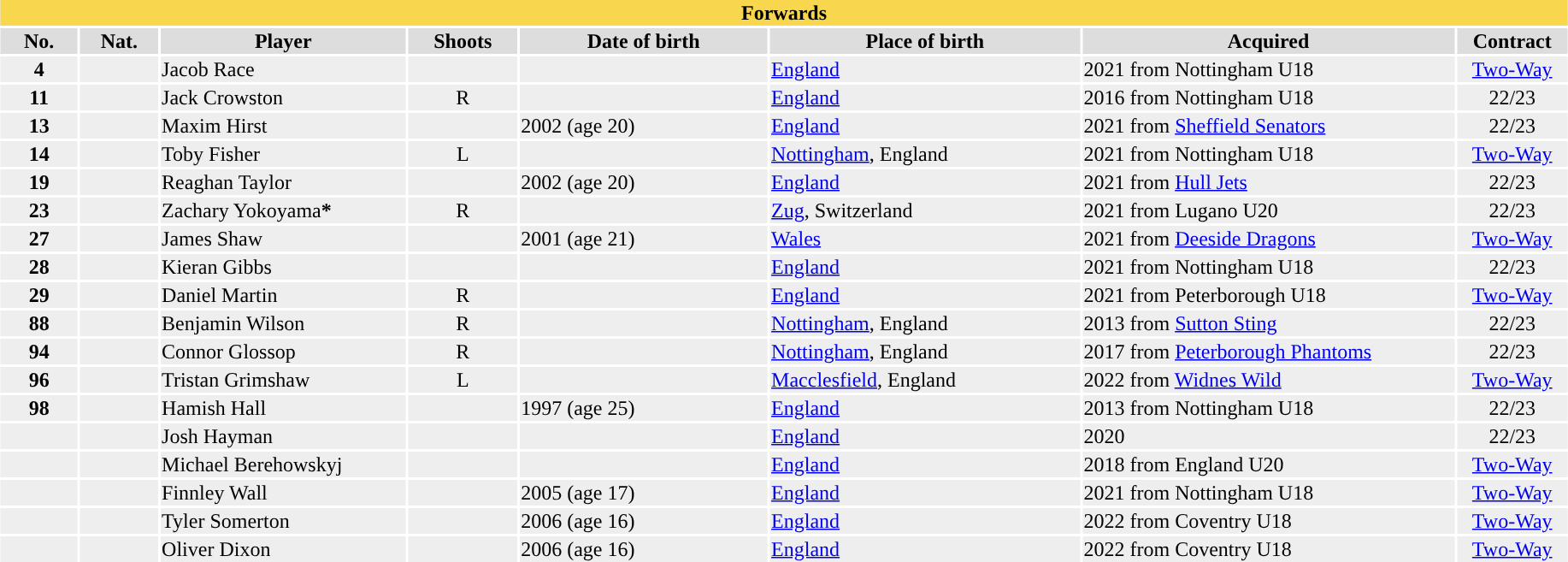<table class="toccolours"  style="width:97%; clear:both; margin:1.5em auto; text-align:center;">
<tr style="background:#ddd;">
<th colspan="11" style="background:#f8d74e; color:#000000;”">Forwards</th>
</tr>
<tr style="background:#ddd;">
<th width=5%>No.</th>
<th width=5%>Nat.</th>
<th !width=22%>Player</th>
<th width=7%>Shoots</th>
<th width=16%>Date of birth</th>
<th width=20%>Place of birth</th>
<th width=24%>Acquired</th>
<td><strong>Contract</strong></td>
</tr>
<tr style="background:#eee;">
<td><strong>4</strong></td>
<td></td>
<td align=left>Jacob Race</td>
<td></td>
<td align=left></td>
<td align=left><a href='#'>England</a></td>
<td align=left>2021 from Nottingham U18</td>
<td><a href='#'>Two-Way</a></td>
</tr>
<tr style="background:#eee;">
<td><strong>11</strong></td>
<td></td>
<td align=left>Jack Crowston</td>
<td>R</td>
<td align=left></td>
<td align=left><a href='#'>England</a></td>
<td align=left>2016 from Nottingham U18</td>
<td>22/23</td>
</tr>
<tr style="background:#eee;">
<td><strong>13</strong></td>
<td></td>
<td align=left>Maxim Hirst</td>
<td></td>
<td align=left>2002 (age 20)</td>
<td align=left><a href='#'>England</a></td>
<td align=left>2021 from <a href='#'>Sheffield Senators</a></td>
<td>22/23</td>
</tr>
<tr style="background:#eee;">
<td><strong>14</strong></td>
<td></td>
<td align=left>Toby Fisher</td>
<td>L</td>
<td align=left></td>
<td align=left><a href='#'>Nottingham</a>, England</td>
<td align=left>2021 from Nottingham U18</td>
<td><a href='#'>Two-Way</a></td>
</tr>
<tr style="background:#eee;">
<td><strong>19</strong></td>
<td></td>
<td align=left>Reaghan Taylor</td>
<td></td>
<td align=left>2002 (age 20)</td>
<td align=left><a href='#'>England</a></td>
<td align=left>2021 from <a href='#'>Hull Jets</a></td>
<td>22/23</td>
</tr>
<tr style="background:#eee;">
<td><strong>23</strong></td>
<td></td>
<td align=left>Zachary Yokoyama<strong>*</strong></td>
<td>R</td>
<td align=left></td>
<td align=left><a href='#'>Zug</a>, Switzerland</td>
<td align=left>2021 from Lugano U20</td>
<td>22/23</td>
</tr>
<tr style="background:#eee;">
<td><strong>27</strong></td>
<td></td>
<td align=left>James Shaw</td>
<td></td>
<td align=left>2001 (age 21)</td>
<td align=left><a href='#'>Wales</a></td>
<td align=left>2021 from <a href='#'>Deeside Dragons</a></td>
<td><a href='#'>Two-Way</a></td>
</tr>
<tr style="background:#eee;">
<td><strong>28</strong></td>
<td></td>
<td align=left>Kieran Gibbs</td>
<td></td>
<td align=left></td>
<td align=left><a href='#'>England</a></td>
<td align=left>2021 from Nottingham U18</td>
<td>22/23</td>
</tr>
<tr style="background:#eee;">
<td><strong>29</strong></td>
<td></td>
<td align=left>Daniel Martin</td>
<td>R</td>
<td align=left></td>
<td align=left><a href='#'>England</a></td>
<td align=left>2021 from Peterborough U18</td>
<td><a href='#'>Two-Way</a></td>
</tr>
<tr style="background:#eee;">
<td><strong>88</strong></td>
<td></td>
<td align=left>Benjamin Wilson</td>
<td>R</td>
<td align=left></td>
<td align=left><a href='#'>Nottingham</a>, England</td>
<td align=left>2013 from <a href='#'>Sutton Sting</a></td>
<td>22/23</td>
</tr>
<tr style="background:#eee;">
<td><strong>94</strong></td>
<td></td>
<td align=left>Connor Glossop</td>
<td>R</td>
<td align=left></td>
<td align=left><a href='#'>Nottingham</a>, England</td>
<td align=left>2017 from <a href='#'>Peterborough Phantoms</a></td>
<td>22/23</td>
</tr>
<tr style="background:#eee;">
<td><strong>96</strong></td>
<td></td>
<td align=left>Tristan Grimshaw</td>
<td>L</td>
<td align=left></td>
<td align=left><a href='#'>Macclesfield</a>, England</td>
<td align=left>2022 from <a href='#'>Widnes Wild</a></td>
<td><a href='#'>Two-Way</a></td>
</tr>
<tr style="background:#eee;">
<td><strong>98</strong></td>
<td></td>
<td align=left>Hamish Hall</td>
<td></td>
<td align=left>1997 (age 25)</td>
<td align=left><a href='#'>England</a></td>
<td align=left>2013 from Nottingham U18</td>
<td>22/23</td>
</tr>
<tr style="background:#eee;">
<td></td>
<td></td>
<td align=left>Josh Hayman</td>
<td></td>
<td align=left></td>
<td align=left><a href='#'>England</a></td>
<td align=left>2020</td>
<td>22/23</td>
</tr>
<tr style="background:#eee;">
<td></td>
<td></td>
<td align=left>Michael Berehowskyj</td>
<td></td>
<td align=left></td>
<td align=left><a href='#'>England</a></td>
<td align=left>2018 from England U20</td>
<td><a href='#'>Two-Way</a></td>
</tr>
<tr style="background:#eee;">
<td></td>
<td></td>
<td align=left>Finnley Wall</td>
<td></td>
<td align=left>2005 (age 17)</td>
<td align=left><a href='#'>England</a></td>
<td align=left>2021 from Nottingham U18</td>
<td><a href='#'>Two-Way</a></td>
</tr>
<tr style="background:#eee;">
<td></td>
<td></td>
<td align=left>Tyler Somerton</td>
<td></td>
<td align=left>2006 (age 16)</td>
<td align=left><a href='#'>England</a></td>
<td align=left>2022 from Coventry U18</td>
<td><a href='#'>Two-Way</a></td>
</tr>
<tr style="background:#eee;">
<td></td>
<td></td>
<td align=left>Oliver Dixon</td>
<td></td>
<td align=left>2006 (age 16)</td>
<td align=left><a href='#'>England</a></td>
<td align=left>2022 from Coventry U18</td>
<td><a href='#'>Two-Way</a></td>
</tr>
</table>
